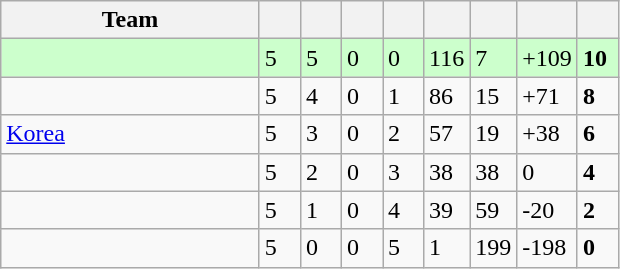<table class="wikitable">
<tr>
<th width=165>Team</th>
<th width=20></th>
<th width=20></th>
<th width=20></th>
<th width=20></th>
<th width=20></th>
<th width=20></th>
<th width=20></th>
<th width=20></th>
</tr>
<tr style="background:#cfc;">
<td style="text-align:left;"></td>
<td>5</td>
<td>5</td>
<td>0</td>
<td>0</td>
<td>116</td>
<td>7</td>
<td>+109</td>
<td><strong>10</strong></td>
</tr>
<tr>
<td style="text-align:left;"></td>
<td>5</td>
<td>4</td>
<td>0</td>
<td>1</td>
<td>86</td>
<td>15</td>
<td>+71</td>
<td><strong>8</strong></td>
</tr>
<tr>
<td style="text-align:left;"> <a href='#'>Korea</a></td>
<td>5</td>
<td>3</td>
<td>0</td>
<td>2</td>
<td>57</td>
<td>19</td>
<td>+38</td>
<td><strong>6</strong></td>
</tr>
<tr>
<td style="text-align:left;"></td>
<td>5</td>
<td>2</td>
<td>0</td>
<td>3</td>
<td>38</td>
<td>38</td>
<td>0</td>
<td><strong>4</strong></td>
</tr>
<tr>
<td style="text-align:left;"></td>
<td>5</td>
<td>1</td>
<td>0</td>
<td>4</td>
<td>39</td>
<td>59</td>
<td>-20</td>
<td><strong>2</strong></td>
</tr>
<tr>
<td style="text-align:left;"></td>
<td>5</td>
<td>0</td>
<td>0</td>
<td>5</td>
<td>1</td>
<td>199</td>
<td>-198</td>
<td><strong>0</strong></td>
</tr>
</table>
